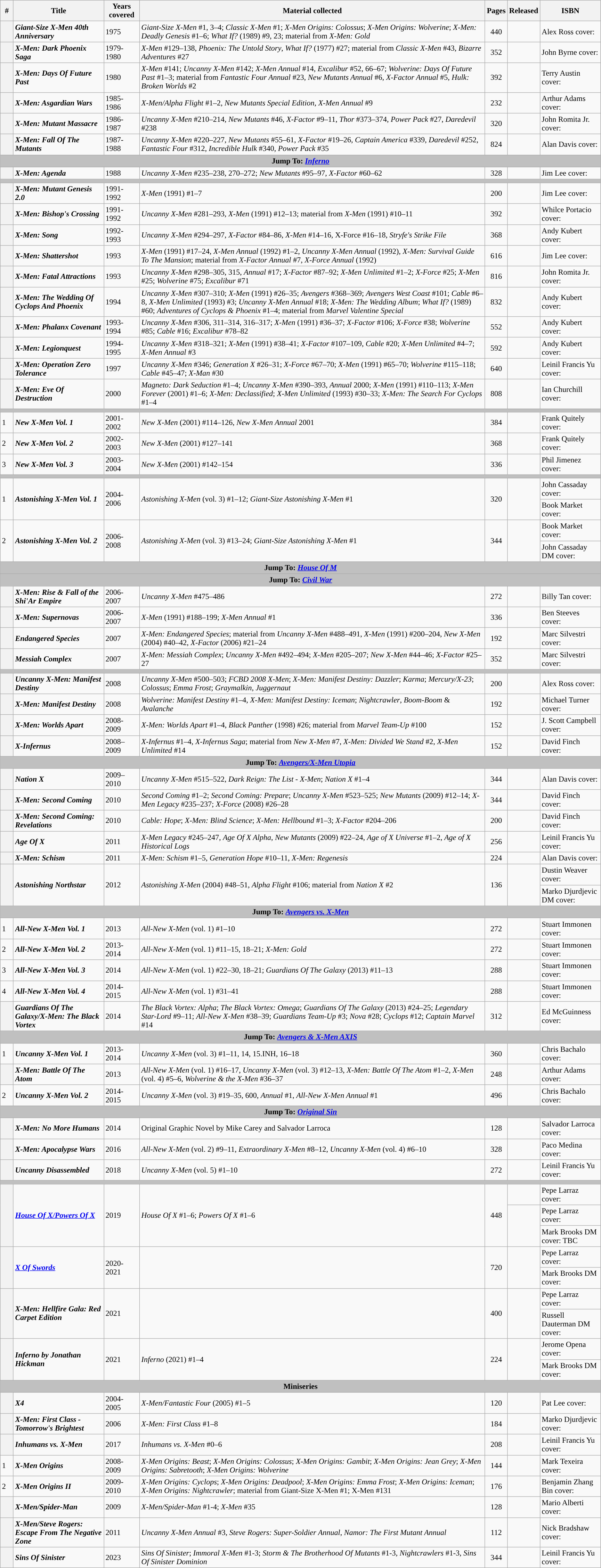<table class="wikitable sortable" width=99%>
<tr>
<th class="unsortable" width=20px>#</th>
<th>Title</th>
<th>Years covered</th>
<th class="unsortable">Material collected</th>
<th>Pages</th>
<th>Released</th>
<th class="unsortable">ISBN</th>
</tr>
<tr>
<th style="background-color: light grey;"></th>
<td><strong><em>Giant-Size X-Men 40th Anniversary</em></strong></td>
<td>1975</td>
<td><em>Giant-Size X-Men</em> #1, 3–4; <em>Classic X-Men</em> #1; <em>X-Men Origins: Colossus</em>; <em>X-Men Origins: Wolverine</em>; <em>X-Men: Deadly Genesis</em> #1–6; <em>What If?</em> (1989) #9, 23; material from <em>X-Men: Gold</em></td>
<td style="text-align: center;">440</td>
<td></td>
<td>Alex Ross cover: </td>
</tr>
<tr>
<th style="background-color: light grey;"></th>
<td><strong><em>X-Men: Dark Phoenix Saga</em></strong></td>
<td>1979-1980</td>
<td><em>X-Men</em> #129–138, <em>Phoenix: The Untold Story</em>, <em>What If?</em> (1977) #27; material from <em>Classic X-Men</em> #43, <em>Bizarre Adventures</em> #27</td>
<td style="text-align: center;">352</td>
<td></td>
<td>John Byrne cover: </td>
</tr>
<tr>
<th style="background-color: light grey;"></th>
<td><strong><em>X-Men: Days Of Future Past</em></strong></td>
<td>1980</td>
<td><em>X-Men</em> #141; <em>Uncanny X-Men</em> #142; <em>X-Men Annual</em> #14, <em>Excalibur</em> #52, 66–67; <em>Wolverine: Days Of Future Past</em> #1–3; material from <em>Fantastic Four Annual</em> #23, <em>New Mutants Annual</em> #6, <em>X-Factor Annual</em> #5, <em>Hulk: Broken Worlds</em> #2</td>
<td style="text-align: center;">392</td>
<td></td>
<td>Terry Austin cover: </td>
</tr>
<tr>
<th style="background-color: light grey;"></th>
<td><strong><em>X-Men: Asgardian Wars</em></strong></td>
<td>1985-1986</td>
<td><em>X-Men/Alpha Flight</em> #1–2, <em>New Mutants Special Edition</em>, <em>X-Men Annual</em> #9</td>
<td style="text-align: center;">232</td>
<td></td>
<td>Arthur Adams cover: </td>
</tr>
<tr>
<th style="background-color: light grey;"></th>
<td><strong><em>X-Men: Mutant Massacre</em></strong></td>
<td>1986-1987</td>
<td><em>Uncanny X-Men</em> #210–214, <em>New Mutants</em> #46, <em>X-Factor</em> #9–11, <em>Thor</em> #373–374, <em>Power Pack</em> #27, <em>Daredevil</em> #238</td>
<td style="text-align: center;">320</td>
<td></td>
<td>John Romita Jr. cover: </td>
</tr>
<tr>
<th style="background-color: light grey;"></th>
<td><strong><em>X-Men: Fall Of The Mutants</em></strong></td>
<td>1987-1988</td>
<td><em>Uncanny X-Men</em> #220–227, <em>New Mutants</em> #55–61, <em>X-Factor</em> #19–26, <em>Captain America</em> #339, <em>Daredevil</em> #252, <em>Fantastic Four</em> #312, <em>Incredible Hulk</em> #340, <em>Power Pack</em> #35</td>
<td style="text-align: center;">824</td>
<td></td>
<td>Alan Davis cover: </td>
</tr>
<tr>
<th colspan=7 style="background-color: silver;">Jump To: <a href='#'><em>Inferno</em></a></th>
</tr>
<tr>
<th style="background-color: light grey;"></th>
<td><strong><em>X-Men:  Agenda</em></strong></td>
<td>1988</td>
<td><em>Uncanny X-Men</em> #235–238, 270–272; <em>New Mutants</em> #95–97, <em>X-Factor</em> #60–62</td>
<td style="text-align: center;">328</td>
<td></td>
<td>Jim Lee cover: </td>
</tr>
<tr>
<th colspan=7 style="background-color: silver;"></th>
</tr>
<tr>
<th style="background-color: light grey;"></th>
<td><strong><em>X-Men: Mutant Genesis 2.0</em></strong></td>
<td>1991-1992</td>
<td><em>X-Men</em> (1991) #1–7</td>
<td style="text-align: center;">200</td>
<td></td>
<td>Jim Lee cover: </td>
</tr>
<tr>
<th style="background-color: light grey;"></th>
<td><strong><em>X-Men: Bishop's Crossing</em></strong></td>
<td>1991-1992</td>
<td><em>Uncanny X-Men</em> #281–293, <em>X-Men</em> (1991) #12–13; material from <em>X-Men</em> (1991) #10–11</td>
<td style="text-align: center;">392</td>
<td></td>
<td>Whilce Portacio cover: </td>
</tr>
<tr>
<th style="background-color: light grey;"></th>
<td><strong><em>X-Men:  Song</em></strong></td>
<td>1992-1993</td>
<td><em>Uncanny X-Men</em> #294–297, <em>X-Factor</em> #84–86, <em>X-Men</em> #14–16, X-Force #16–18, <em>Stryfe's Strike File</em></td>
<td style="text-align: center;">368</td>
<td></td>
<td>Andy Kubert cover: </td>
</tr>
<tr>
<th style="background-color: light grey;"></th>
<td><strong><em>X-Men: Shattershot</em></strong></td>
<td>1993</td>
<td><em>X-Men</em> (1991) #17–24, <em>X-Men Annual</em> (1992) #1–2, <em>Uncanny X-Men Annual</em> (1992), <em>X-Men: Survival Guide To The Mansion</em>; material from <em>X-Factor Annual</em> #7, <em>X-Force Annual</em> (1992)</td>
<td style="text-align: center;">616</td>
<td></td>
<td>Jim Lee cover: </td>
</tr>
<tr>
<th style="background-color: light grey;"></th>
<td><strong><em>X-Men: Fatal Attractions</em></strong></td>
<td>1993</td>
<td><em>Uncanny X-Men</em> #298–305, 315, <em>Annual</em> #17; <em>X-Factor</em> #87–92; <em>X-Men Unlimited</em> #1–2; <em>X-Force</em> #25; <em>X-Men</em> #25; <em>Wolverine</em> #75; <em>Excalibur</em> #71</td>
<td style="text-align: center;">816</td>
<td></td>
<td>John Romita Jr. cover: </td>
</tr>
<tr>
<th style="background-color: light grey;"></th>
<td><strong><em>X-Men: The Wedding Of Cyclops And Phoenix</em></strong></td>
<td>1994</td>
<td><em>Uncanny X-Men</em> #307–310; <em>X-Men</em> (1991) #26–35; <em>Avengers</em> #368–369; <em>Avengers West Coast</em> #101; <em>Cable</em> #6–8, <em>X-Men Unlimited</em> (1993) #3; <em>Uncanny X-Men Annual</em> #18; <em>X-Men: The Wedding Album</em>; <em>What If?</em> (1989) #60; <em>Adventures of Cyclops & Phoenix</em> #1–4; material from <em>Marvel Valentine Special</em></td>
<td style="text-align: center;">832</td>
<td></td>
<td>Andy Kubert cover: </td>
</tr>
<tr>
<th style="background-color: light grey;"></th>
<td><strong><em>X-Men: Phalanx Covenant</em></strong></td>
<td>1993-1994</td>
<td><em>Uncanny X-Men</em> #306, 311–314, 316–317; <em>X-Men</em> (1991) #36–37; <em>X-Factor</em> #106; <em>X-Force</em> #38; <em>Wolverine</em> #85; <em>Cable</em> #16; <em>Excalibur</em> #78–82</td>
<td style="text-align: center;">552</td>
<td></td>
<td>Andy Kubert cover: </td>
</tr>
<tr>
<th style="background-color: light grey;"></th>
<td><strong><em>X-Men: Legionquest</em></strong></td>
<td>1994-1995</td>
<td><em>Uncanny X-Men</em> #318–321; <em>X-Men</em> (1991) #38–41; <em>X-Factor</em> #107–109, <em>Cable</em> #20; <em>X-Men Unlimited</em> #4–7; <em>X-Men Annual</em> #3</td>
<td style="text-align: center;">592</td>
<td></td>
<td>Andy Kubert cover: </td>
</tr>
<tr>
<th style="background-color: light grey;"></th>
<td><strong><em>X-Men: Operation Zero Tolerance</em></strong></td>
<td>1997</td>
<td><em>Uncanny X-Men</em> #346; <em>Generation X</em> #26–31; <em>X-Force</em> #67–70; <em>X-Men</em> (1991) #65–70; <em>Wolverine</em> #115–118; <em>Cable</em> #45–47; <em>X-Man</em> #30</td>
<td style="text-align: center;">640</td>
<td></td>
<td>Leinil Francis Yu cover: </td>
</tr>
<tr>
<th style="background-color: light grey;"></th>
<td><strong><em>X-Men: Eve Of Destruction</em></strong></td>
<td>2000</td>
<td><em>Magneto: Dark Seduction</em> #1–4; <em>Uncanny X-Men</em> #390–393, <em>Annual</em> 2000; <em>X-Men</em> (1991) #110–113; <em>X-Men Forever</em> (2001) #1–6; <em>X-Men: Declassified</em>; <em>X-Men Unlimited</em> (1993) #30–33; <em>X-Men: The Search For Cyclops</em> #1–4</td>
<td style="text-align: center;">808</td>
<td></td>
<td>Ian Churchill cover: </td>
</tr>
<tr>
<th colspan=7 style="background-color: silver;"></th>
</tr>
<tr>
<td>1</td>
<td><strong><em>New X-Men Vol. 1</em></strong></td>
<td>2001-2002</td>
<td><em>New X-Men</em> (2001) #114–126, <em>New X-Men Annual</em> 2001</td>
<td style="text-align: center;">384</td>
<td></td>
<td>Frank Quitely cover: </td>
</tr>
<tr>
<td>2</td>
<td><strong><em>New X-Men Vol. 2</em></strong></td>
<td>2002-2003</td>
<td><em>New X-Men</em> (2001) #127–141</td>
<td style="text-align: center;">368</td>
<td></td>
<td>Frank Quitely cover: </td>
</tr>
<tr>
<td>3</td>
<td><strong><em>New X-Men Vol. 3</em></strong></td>
<td>2003-2004</td>
<td><em>New X-Men</em> (2001) #142–154</td>
<td style="text-align: center;">336</td>
<td></td>
<td>Phil Jimenez cover: </td>
</tr>
<tr>
<th colspan=7 style="background-color: silver;"></th>
</tr>
<tr>
<td rowspan="2">1</td>
<td rowspan="2"><strong><em>Astonishing X-Men Vol. 1</em></strong></td>
<td rowspan="2">2004-2006</td>
<td rowspan="2"><em>Astonishing X-Men</em> (vol. 3) #1–12; <em>Giant-Size Astonishing X-Men</em> #1</td>
<td rowspan="2" style="text-align: center;">320</td>
<td rowspan="2"></td>
<td>John Cassaday cover: </td>
</tr>
<tr>
<td>Book Market cover: </td>
</tr>
<tr>
<td rowspan="2">2</td>
<td rowspan="2"><strong><em>Astonishing X-Men Vol. 2</em></strong></td>
<td rowspan="2">2006-2008</td>
<td rowspan="2"><em>Astonishing X-Men</em> (vol. 3) #13–24; <em>Giant-Size Astonishing X-Men</em> #1</td>
<td rowspan="2" style="text-align: center;">344</td>
<td rowspan="2"></td>
<td>Book Market cover: </td>
</tr>
<tr>
<td>John Cassaday DM cover: </td>
</tr>
<tr>
<th colspan=7 style="background-color: silver;">Jump To: <a href='#'><em>House Of M</em></a></th>
</tr>
<tr>
<th colspan=7 style="background-color: silver;">Jump To: <a href='#'><em>Civil War</em></a></th>
</tr>
<tr>
<th style="background-color: light grey;"></th>
<td><strong><em>X-Men: Rise & Fall of the Shi'Ar Empire</em></strong></td>
<td>2006-2007</td>
<td><em>Uncanny X-Men</em> #475–486</td>
<td style="text-align: center;">272</td>
<td></td>
<td>Billy Tan cover: </td>
</tr>
<tr>
<th style="background-color: light grey;"></th>
<td><strong><em>X-Men: Supernovas</em></strong></td>
<td>2006-2007</td>
<td><em>X-Men</em> (1991) #188–199; <em>X-Men Annual</em> #1</td>
<td style="text-align: center;">336</td>
<td></td>
<td>Ben Steeves cover: </td>
</tr>
<tr>
<th style="background-color: light grey;"></th>
<td><strong><em>Endangered Species</em></strong></td>
<td>2007</td>
<td><em>X-Men: Endangered Species</em>; material from <em>Uncanny X-Men</em> #488–491, <em>X-Men</em> (1991) #200–204, <em>New X-Men</em> (2004) #40–42, <em>X-Factor</em> (2006) #21–24</td>
<td style="text-align: center;">192</td>
<td></td>
<td>Marc Silvestri cover: </td>
</tr>
<tr>
<th style="background-color: light grey;"></th>
<td><strong><em>Messiah Complex</em></strong></td>
<td>2007</td>
<td><em>X-Men: Messiah Complex</em>; <em>Uncanny X-Men</em> #492–494; <em>X-Men</em> #205–207; <em>New X-Men</em> #44–46; <em>X-Factor</em> #25–27</td>
<td style="text-align: center;">352</td>
<td></td>
<td>Marc Silvestri cover: </td>
</tr>
<tr>
<th colspan=7 style="background-color: silver;"></th>
</tr>
<tr>
<th style="background-color: light grey;"></th>
<td><strong><em>Uncanny X-Men: Manifest Destiny</em></strong></td>
<td>2008</td>
<td><em>Uncanny X-Men</em> #500–503; <em>FCBD 2008 X-Men</em>; <em>X-Men: Manifest Destiny: Dazzler</em>; <em>Karma</em>; <em>Mercury/X-23</em>; <em>Colossus</em>; <em>Emma Frost</em>; <em>Graymalkin</em>, <em>Juggernaut</em></td>
<td style="text-align: center;">200</td>
<td></td>
<td>Alex Ross cover: </td>
</tr>
<tr>
<th style="background-color: light grey;"></th>
<td><strong><em>X-Men: Manifest Destiny</em></strong></td>
<td>2008</td>
<td><em>Wolverine: Manifest Destiny</em> #1–4, <em>X-Men: Manifest Destiny: Iceman</em>; <em>Nightcrawler</em>, <em>Boom-Boom</em> & <em>Avalanche</em></td>
<td style="text-align: center;">192</td>
<td></td>
<td>Michael Turner cover: </td>
</tr>
<tr>
<th style="background-color: light grey;"></th>
<td><strong><em>X-Men: Worlds Apart</em></strong></td>
<td>2008-2009</td>
<td><em>X-Men: Worlds Apart</em> #1–4, <em>Black Panther</em> (1998) #26; material from <em>Marvel Team-Up</em> #100</td>
<td style="text-align: center;">152</td>
<td></td>
<td>J. Scott Campbell cover: </td>
</tr>
<tr>
<th style="background-color: light grey;"></th>
<td><strong><em>X-Infernus</em></strong></td>
<td>2008–2009</td>
<td><em>X-Infernus</em> #1–4, <em>X-Infernus Saga</em>; material from <em>New X-Men</em> #7, <em>X-Men: Divided We Stand</em> #2, <em>X-Men Unlimited</em> #14</td>
<td style="text-align: center;">152</td>
<td></td>
<td>David Finch cover: </td>
</tr>
<tr>
<th colspan=7 style="background-color: silver;">Jump To: <a href='#'><em>Avengers/X-Men Utopia</em></a></th>
</tr>
<tr>
<th style="background-color: light grey;"></th>
<td><strong><em>Nation X</em></strong></td>
<td>2009–2010</td>
<td><em>Uncanny X-Men</em> #515–522, <em>Dark Reign: The List - X-Men</em>; <em>Nation X</em> #1–4</td>
<td style="text-align: center;">344</td>
<td></td>
<td>Alan Davis cover: </td>
</tr>
<tr>
<th style="background-color: light grey;"></th>
<td><strong><em>X-Men: Second Coming</em></strong></td>
<td>2010</td>
<td><em>Second Coming</em> #1–2; <em>Second Coming: Prepare</em>; <em>Uncanny X-Men</em> #523–525; <em>New Mutants</em> (2009) #12–14; <em>X-Men Legacy</em> #235–237; <em>X-Force</em> (2008) #26–28</td>
<td style="text-align: center;">344</td>
<td></td>
<td>David Finch cover: </td>
</tr>
<tr>
<th style="background-color: light grey;"></th>
<td><strong><em>X-Men: Second Coming: Revelations</em></strong></td>
<td>2010</td>
<td><em>Cable: Hope</em>; <em>X-Men: Blind Science</em>; <em>X-Men: Hellbound</em> #1–3; <em>X-Factor</em> #204–206</td>
<td style="text-align: center;">200</td>
<td></td>
<td>David Finch cover: </td>
</tr>
<tr>
<th style="background-color: light grey;"></th>
<td><strong><em>Age Of X</em></strong></td>
<td>2011</td>
<td><em>X-Men Legacy</em> #245–247, <em>Age Of X Alpha</em>, <em>New Mutants</em> (2009) #22–24, <em>Age of X Universe</em> #1–2, <em>Age of X Historical Logs</em></td>
<td style="text-align: center;">256</td>
<td></td>
<td>Leinil Francis Yu cover: </td>
</tr>
<tr>
<th style="background-color: light grey;"></th>
<td><strong><em>X-Men: Schism</em></strong></td>
<td>2011</td>
<td><em>X-Men: Schism</em> #1–5, <em>Generation Hope</em> #10–11, <em>X-Men: Regenesis</em></td>
<td style="text-align: center;">224</td>
<td></td>
<td>Alan Davis cover: </td>
</tr>
<tr>
<th style="background-color: light grey;" rowspan=2></th>
<td rowspan="2"><strong><em>Astonishing  Northstar</em></strong></td>
<td rowspan="2">2012</td>
<td rowspan="2"><em>Astonishing X-Men</em> (2004) #48–51, <em>Alpha Flight</em> #106; material from <em>Nation X</em> #2</td>
<td style="text-align: center;" rowspan=2>136</td>
<td rowspan="2"></td>
<td>Dustin Weaver cover: </td>
</tr>
<tr>
<td>Marko Djurdjevic DM cover: </td>
</tr>
<tr>
<th colspan=7 style="background-color: silver;">Jump To: <a href='#'><em>Avengers vs. X-Men</em></a></th>
</tr>
<tr>
<td>1</td>
<td><strong><em>All-New X-Men Vol. 1</em></strong></td>
<td>2013</td>
<td><em>All-New X-Men</em> (vol. 1) #1–10</td>
<td style="text-align: center;">272</td>
<td></td>
<td>Stuart Immonen cover: </td>
</tr>
<tr>
<td>2</td>
<td><strong><em>All-New X-Men Vol. 2</em></strong></td>
<td>2013-2014</td>
<td><em>All-New X-Men</em> (vol. 1) #11–15, 18–21; <em>X-Men: Gold</em></td>
<td style="text-align: center;">272</td>
<td></td>
<td>Stuart Immonen cover: </td>
</tr>
<tr>
<td>3</td>
<td><strong><em>All-New X-Men Vol. 3</em></strong></td>
<td>2014</td>
<td><em>All-New X-Men</em> (vol. 1) #22–30, 18–21; <em>Guardians Of The Galaxy</em> (2013) #11–13</td>
<td style="text-align: center;">288</td>
<td></td>
<td>Stuart Immonen cover: </td>
</tr>
<tr>
<td>4</td>
<td><strong><em>All-New X-Men Vol. 4</em></strong></td>
<td>2014-2015</td>
<td><em>All-New X-Men</em> (vol. 1) #31–41</td>
<td style="text-align: center;">288</td>
<td></td>
<td>Stuart Immonen cover: </td>
</tr>
<tr>
<th style="background-color: light grey;"></th>
<td><strong><em>Guardians Of The Galaxy/X-Men: The Black Vortex</em></strong></td>
<td>2014</td>
<td><em>The Black Vortex: Alpha</em>; <em>The Black Vortex: Omega</em>; <em>Guardians Of The Galaxy</em> (2013) #24–25; <em>Legendary Star-Lord</em> #9–11; <em>All-New X-Men</em> #38–39; <em>Guardians Team-Up</em> #3; <em>Nova</em> #28; <em>Cyclops</em> #12; <em>Captain Marvel</em> #14</td>
<td style="text-align: center;">312</td>
<td></td>
<td>Ed McGuinness cover: </td>
</tr>
<tr>
<th colspan=7 style="background-color: silver;">Jump To: <a href='#'><em>Avengers & X-Men AXIS</em></a></th>
</tr>
<tr>
<td>1</td>
<td><strong><em>Uncanny X-Men Vol. 1</em></strong></td>
<td>2013-2014</td>
<td><em>Uncanny X-Men</em> (vol. 3) #1–11, 14, 15.INH, 16–18</td>
<td style="text-align: center;">360</td>
<td></td>
<td>Chris Bachalo cover: </td>
</tr>
<tr>
<th style="background-color: light grey;"></th>
<td><strong><em>X-Men: Battle Of The Atom</em></strong></td>
<td>2013</td>
<td><em>All-New X-Men</em> (vol. 1) #16–17, <em>Uncanny X-Men</em> (vol. 3) #12–13, <em>X-Men: Battle Of The Atom</em> #1–2, <em>X-Men</em> (vol. 4) #5–6, <em>Wolverine & the X-Men</em> #36–37</td>
<td style="text-align: center;">248</td>
<td></td>
<td>Arthur Adams cover: </td>
</tr>
<tr>
<td>2</td>
<td><strong><em>Uncanny X-Men Vol. 2</em></strong></td>
<td>2014-2015</td>
<td><em>Uncanny X-Men</em> (vol. 3) #19–35, 600, <em>Annual</em> #1, <em>All-New X-Men Annual</em> #1</td>
<td style="text-align: center;">496</td>
<td></td>
<td>Chris Bachalo cover: </td>
</tr>
<tr>
<th colspan=7 style="background-color: silver;">Jump To: <a href='#'><em>Original Sin</em></a></th>
</tr>
<tr>
<th style="background-color: light grey;"></th>
<td><strong><em>X-Men: No More Humans</em></strong></td>
<td>2014</td>
<td>Original Graphic Novel by Mike Carey and Salvador Larroca</td>
<td style="text-align: center;">128</td>
<td></td>
<td>Salvador Larroca cover: </td>
</tr>
<tr>
<th style="background-color: light grey;"></th>
<td><strong><em>X-Men: Apocalypse Wars</em></strong></td>
<td>2016</td>
<td><em>All-New X-Men</em> (vol. 2) #9–11, <em>Extraordinary X-Men</em> #8–12, <em>Uncanny X-Men</em> (vol. 4) #6–10</td>
<td style="text-align: center;">328</td>
<td></td>
<td>Paco Medina cover: </td>
</tr>
<tr>
<th style="background-color: light grey;"></th>
<td><strong><em>Uncanny  Disassembled</em></strong></td>
<td>2018</td>
<td><em>Uncanny X-Men</em> (vol. 5) #1–10</td>
<td style="text-align: center;">272</td>
<td></td>
<td>Leinil Francis Yu cover: </td>
</tr>
<tr>
<th colspan=7 style="background-color: silver;"></th>
</tr>
<tr>
<th rowspan=3 style="background-color: light grey;"></th>
<td rowspan="3"><strong><em><a href='#'>House Of X/Powers Of X</a></em></strong></td>
<td rowspan="3">2019</td>
<td rowspan="3"><em>House Of X</em> #1–6; <em>Powers Of X</em> #1–6</td>
<td rowspan=3 style="text-align: center;">448</td>
<td></td>
<td>Pepe Larraz cover: </td>
</tr>
<tr>
<td rowspan="2"></td>
<td>Pepe Larraz cover: </td>
</tr>
<tr>
<td>Mark Brooks DM cover: TBC</td>
</tr>
<tr>
<th style="background-color: light grey;" rowspan=2></th>
<td rowspan="2"><strong><em><a href='#'>X Of Swords</a></em></strong></td>
<td rowspan="2">2020-2021</td>
<td rowspan="2"></td>
<td rowspan="2" style="text-align: center;">720</td>
<td rowspan="2"></td>
<td>Pepe Larraz cover: </td>
</tr>
<tr>
<td>Mark Brooks DM cover: </td>
</tr>
<tr>
<th style="background-color: light grey;" rowspan=2></th>
<td rowspan="2"><strong><em>X-Men: Hellfire Gala: Red Carpet Edition</em></strong></td>
<td rowspan="2">2021</td>
<td rowspan="2"></td>
<td rowspan="2" style="text-align: center;">400</td>
<td rowspan="2"></td>
<td>Pepe Larraz cover: </td>
</tr>
<tr>
<td>Russell Dauterman DM cover: </td>
</tr>
<tr>
<th style="background-color: light grey;" rowspan=2></th>
<td rowspan="2"><strong><em>Inferno by Jonathan Hickman</em></strong></td>
<td rowspan="2">2021</td>
<td rowspan="2"><em>Inferno</em> (2021) #1–4</td>
<td rowspan="2" style="text-align: center;">224</td>
<td rowspan="2"></td>
<td>Jerome Opena cover: </td>
</tr>
<tr>
<td>Mark Brooks DM cover: </td>
</tr>
<tr>
<th colspan=7 style="background-color: silver;">Miniseries</th>
</tr>
<tr>
<th style="background-color: light grey;"></th>
<td><strong><em>X4</em></strong></td>
<td>2004-2005</td>
<td><em>X-Men/Fantastic Four</em> (2005) #1–5</td>
<td style="text-align: center;">120</td>
<td></td>
<td>Pat Lee cover: </td>
</tr>
<tr>
<th style="background-color: light grey;"></th>
<td><strong><em>X-Men: First Class - Tomorrow's Brightest</em></strong></td>
<td>2006</td>
<td><em>X-Men: First Class</em> #1–8</td>
<td style="text-align: center;">184</td>
<td></td>
<td>Marko Djurdjevic cover: </td>
</tr>
<tr>
<th style="background-color: light grey;"></th>
<td><strong><em>Inhumans vs. X-Men</em></strong></td>
<td>2017</td>
<td><em>Inhumans vs. X-Men</em> #0–6</td>
<td style="text-align: center;">208</td>
<td></td>
<td>Leinil Francis Yu cover: </td>
</tr>
<tr>
<td>1</td>
<td><strong><em>X-Men Origins</em></strong></td>
<td>2008-2009</td>
<td><em>X-Men Origins: Beast</em>; <em>X-Men Origins: Colossus</em>; <em>X-Men Origins: Gambit</em>; <em>X-Men Origins: Jean Grey</em>; <em>X-Men Origins: Sabretooth</em>; <em>X-Men Origins: Wolverine</em></td>
<td style="text-align: center;">144</td>
<td></td>
<td>Mark Texeira cover: </td>
</tr>
<tr>
<td>2</td>
<td><strong><em>X-Men Origins II</em></strong></td>
<td>2009-2010</td>
<td><em>X-Men Origins: Cyclops</em>; <em>X-Men Origins: Deadpool</em>; <em>X-Men Origins: Emma Frost</em>; <em>X-Men Origins: Iceman</em>; <em>X-Men Origins: Nightcrawler</em>; material from Giant-Size X-Men #1; X-Men #131</td>
<td style="text-align: center;">176</td>
<td></td>
<td>Benjamin Zhang Bin cover: </td>
</tr>
<tr>
<th style="background-color: light grey;"></th>
<td><strong><em>X-Men/Spider-Man</em></strong></td>
<td>2009</td>
<td><em>X-Men/Spider-Man</em> #1-4; <em>X-Men</em> #35</td>
<td style="text-align: center;">128</td>
<td></td>
<td>Mario Alberti cover: </td>
</tr>
<tr>
<th style="background-color: light grey;"></th>
<td><strong><em>X-Men/Steve Rogers: Escape From The Negative Zone</em></strong></td>
<td>2011</td>
<td><em>Uncanny X-Men Annual</em> #3, <em>Steve Rogers: Super-Soldier Annual</em>, <em>Namor: The First Mutant Annual</em></td>
<td style="text-align: center;">112</td>
<td></td>
<td>Nick Bradshaw cover: </td>
</tr>
<tr>
<th style="background-color: light grey;"></th>
<td><strong><em>Sins Of Sinister</em></strong></td>
<td>2023</td>
<td><em>Sins Of Sinister</em>; <em>Immoral X-Men</em> #1-3; <em>Storm & The Brotherhood Of Mutants</em> #1-3, <em>Nightcrawlers</em> #1-3, <em>Sins Of Sinister Dominion</em></td>
<td style="text-align: center;">344</td>
<td></td>
<td>Leinil Francis Yu cover: </td>
</tr>
</table>
